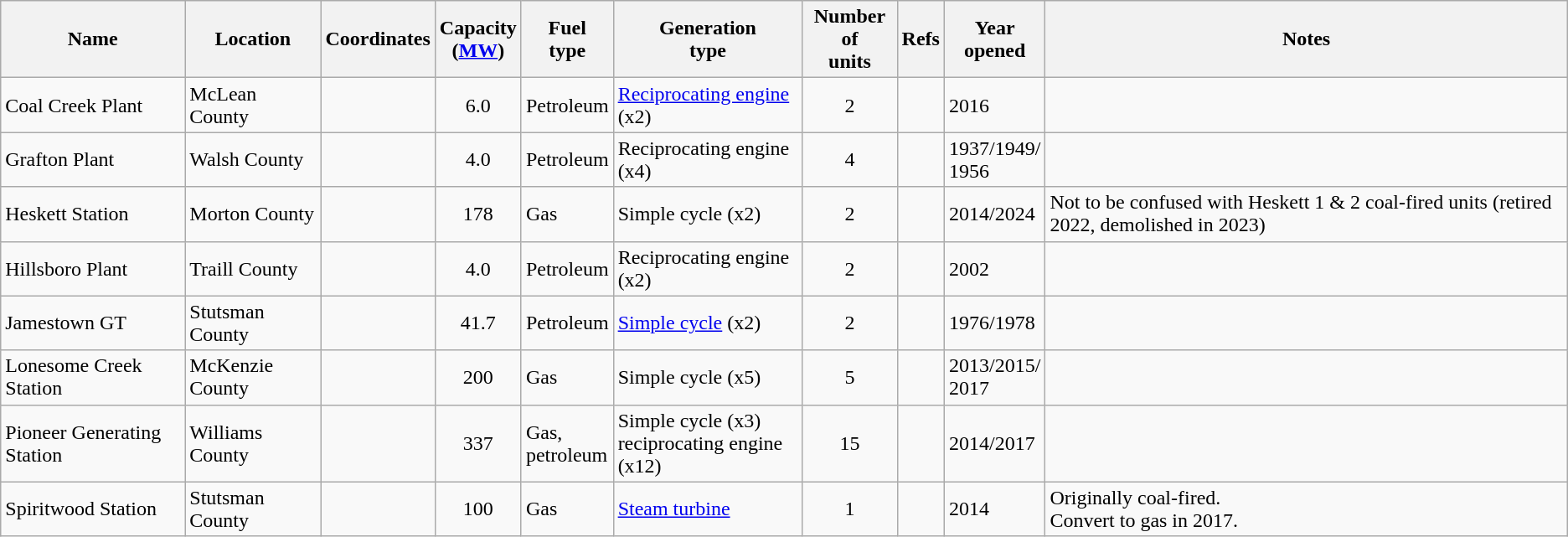<table class="wikitable sortable">
<tr>
<th>Name</th>
<th>Location</th>
<th>Coordinates</th>
<th>Capacity<br>(<a href='#'>MW</a>)</th>
<th>Fuel<br>type</th>
<th>Generation<br>type</th>
<th>Number of<br>units</th>
<th>Refs</th>
<th>Year<br>opened</th>
<th>Notes</th>
</tr>
<tr>
<td>Coal Creek Plant</td>
<td>McLean County</td>
<td></td>
<td align="center">6.0</td>
<td>Petroleum</td>
<td><a href='#'>Reciprocating engine</a> (x2)</td>
<td align="center">2</td>
<td></td>
<td>2016</td>
<td></td>
</tr>
<tr>
<td>Grafton Plant</td>
<td>Walsh County</td>
<td></td>
<td align="center">4.0</td>
<td>Petroleum</td>
<td>Reciprocating engine (x4)</td>
<td align="center">4</td>
<td></td>
<td>1937/1949/<br>1956</td>
<td></td>
</tr>
<tr>
<td>Heskett Station</td>
<td>Morton County</td>
<td></td>
<td align="center">178</td>
<td>Gas</td>
<td>Simple cycle (x2)</td>
<td align="center">2</td>
<td></td>
<td>2014/2024</td>
<td>Not to be confused with Heskett 1 & 2 coal-fired units (retired 2022, demolished in 2023)</td>
</tr>
<tr>
<td>Hillsboro Plant</td>
<td>Traill County</td>
<td></td>
<td align="center">4.0</td>
<td>Petroleum</td>
<td>Reciprocating engine (x2)</td>
<td align="center">2</td>
<td></td>
<td>2002</td>
<td></td>
</tr>
<tr>
<td>Jamestown GT</td>
<td>Stutsman County</td>
<td></td>
<td align="center">41.7</td>
<td>Petroleum</td>
<td><a href='#'>Simple cycle</a> (x2)</td>
<td align="center">2</td>
<td></td>
<td>1976/1978</td>
<td></td>
</tr>
<tr>
<td>Lonesome Creek Station</td>
<td>McKenzie County</td>
<td></td>
<td align="center">200</td>
<td>Gas</td>
<td>Simple cycle (x5)</td>
<td align="center">5</td>
<td></td>
<td>2013/2015/<br>2017</td>
<td></td>
</tr>
<tr>
<td>Pioneer Generating Station</td>
<td>Williams County</td>
<td></td>
<td align="center">337</td>
<td>Gas,<br>petroleum</td>
<td>Simple cycle (x3)<br>reciprocating engine (x12)</td>
<td align="center">15</td>
<td></td>
<td>2014/2017</td>
<td></td>
</tr>
<tr>
<td>Spiritwood Station</td>
<td>Stutsman County</td>
<td></td>
<td align="center">100</td>
<td>Gas</td>
<td><a href='#'>Steam turbine</a></td>
<td align="center">1</td>
<td></td>
<td>2014</td>
<td>Originally coal-fired.<br>Convert to gas in 2017.</td>
</tr>
</table>
